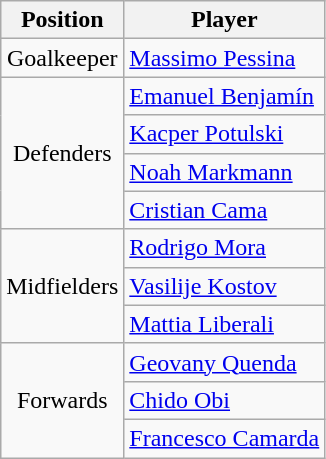<table class="wikitable" style="text-align:center">
<tr>
<th>Position</th>
<th>Player</th>
</tr>
<tr>
<td>Goalkeeper</td>
<td align=left> <a href='#'>Massimo Pessina</a></td>
</tr>
<tr>
<td rowspan=4>Defenders</td>
<td align=left> <a href='#'>Emanuel Benjamín</a></td>
</tr>
<tr>
<td align=left> <a href='#'>Kacper Potulski</a></td>
</tr>
<tr>
<td align=left> <a href='#'>Noah Markmann</a></td>
</tr>
<tr>
<td align=left> <a href='#'>Cristian Cama</a></td>
</tr>
<tr>
<td rowspan=3>Midfielders</td>
<td align=left> <a href='#'>Rodrigo Mora</a></td>
</tr>
<tr>
<td align=left> <a href='#'>Vasilije Kostov</a></td>
</tr>
<tr>
<td align=left> <a href='#'>Mattia Liberali</a></td>
</tr>
<tr>
<td rowspan=3>Forwards</td>
<td align=left> <a href='#'>Geovany Quenda</a></td>
</tr>
<tr>
<td align=left> <a href='#'>Chido Obi</a></td>
</tr>
<tr>
<td align=left> <a href='#'>Francesco Camarda</a></td>
</tr>
</table>
